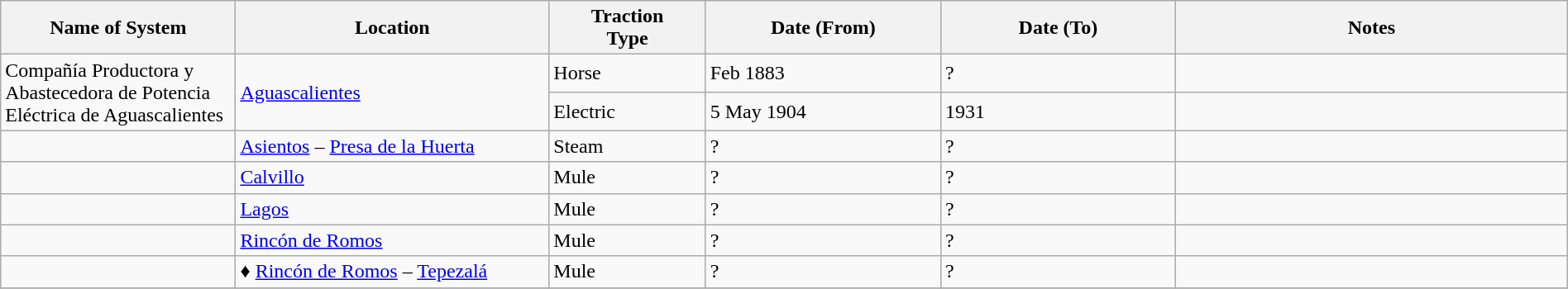<table class="wikitable" width=100%>
<tr>
<th width=15%>Name of System</th>
<th width=20%>Location</th>
<th width=10%>Traction<br>Type</th>
<th width=15%>Date (From)</th>
<th width=15%>Date (To)</th>
<th width=25%>Notes</th>
</tr>
<tr>
<td rowspan="2">Compañía Productora y Abastecedora de Potencia Eléctrica de Aguascalientes</td>
<td rowspan="2"><a href='#'>Aguascalientes</a></td>
<td>Horse</td>
<td>Feb 1883</td>
<td>?</td>
<td></td>
</tr>
<tr>
<td>Electric</td>
<td>5 May 1904</td>
<td>1931</td>
<td></td>
</tr>
<tr>
<td> </td>
<td><a href='#'>Asientos</a> – <a href='#'>Presa de la Huerta</a></td>
<td>Steam</td>
<td>?</td>
<td>?</td>
<td> </td>
</tr>
<tr>
<td> </td>
<td><a href='#'>Calvillo</a></td>
<td>Mule</td>
<td>?</td>
<td>?</td>
<td> </td>
</tr>
<tr>
<td> </td>
<td><a href='#'>Lagos</a></td>
<td>Mule</td>
<td>?</td>
<td>?</td>
<td> </td>
</tr>
<tr>
<td> </td>
<td><a href='#'>Rincón de Romos</a></td>
<td>Mule</td>
<td>?</td>
<td>?</td>
<td> </td>
</tr>
<tr>
<td> </td>
<td>♦ <a href='#'>Rincón de Romos</a> – <a href='#'>Tepezalá</a></td>
<td>Mule</td>
<td>?</td>
<td>?</td>
<td> </td>
</tr>
<tr>
</tr>
</table>
